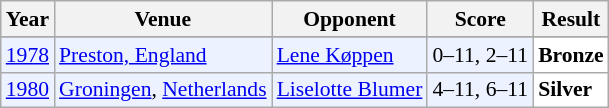<table class="sortable wikitable" style="font-size: 90%;">
<tr>
<th>Year</th>
<th>Venue</th>
<th>Opponent</th>
<th>Score</th>
<th>Result</th>
</tr>
<tr>
</tr>
<tr style="background:#ECF2FF">
<td align="center"><a href='#'>1978</a></td>
<td align="left"><a href='#'>Preston, England</a></td>
<td align="left"> <a href='#'>Lene Køppen</a></td>
<td align="left">0–11, 2–11</td>
<td style="text-align:left; background:white"> <strong>Bronze</strong></td>
</tr>
<tr style="background:#ECF2FF">
<td align="center"><a href='#'>1980</a></td>
<td align="left"><a href='#'>Groningen</a>, <a href='#'>Netherlands</a></td>
<td align="left"> <a href='#'>Liselotte Blumer</a></td>
<td align="left">4–11, 6–11</td>
<td style="text-align:left; background:white"> <strong>Silver</strong></td>
</tr>
</table>
